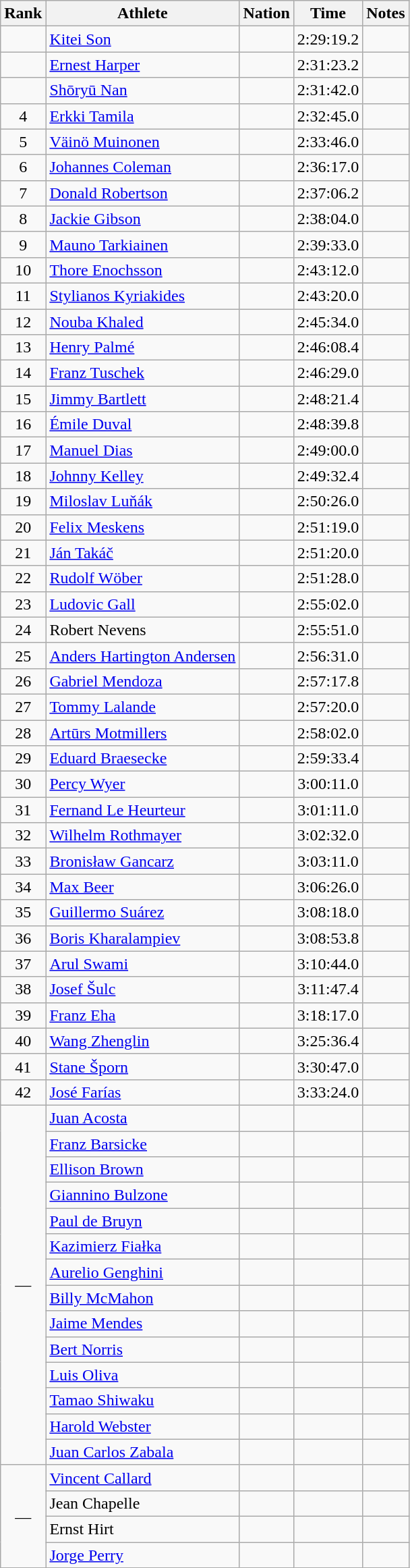<table class="wikitable sortable" style="text-align:center">
<tr>
<th>Rank</th>
<th>Athlete</th>
<th>Nation</th>
<th>Time</th>
<th>Notes</th>
</tr>
<tr>
<td></td>
<td align=left><a href='#'>Kitei Son</a></td>
<td align=left></td>
<td>2:29:19.2</td>
<td></td>
</tr>
<tr>
<td></td>
<td align=left><a href='#'>Ernest Harper</a></td>
<td align=left></td>
<td>2:31:23.2</td>
<td></td>
</tr>
<tr>
<td></td>
<td align=left><a href='#'>Shōryū Nan</a></td>
<td align=left></td>
<td>2:31:42.0</td>
<td></td>
</tr>
<tr>
<td>4</td>
<td align=left><a href='#'>Erkki Tamila</a></td>
<td align=left></td>
<td>2:32:45.0</td>
<td></td>
</tr>
<tr>
<td>5</td>
<td align=left><a href='#'>Väinö Muinonen</a></td>
<td align=left></td>
<td>2:33:46.0</td>
<td></td>
</tr>
<tr>
<td>6</td>
<td align=left><a href='#'>Johannes Coleman</a></td>
<td align=left></td>
<td>2:36:17.0</td>
<td></td>
</tr>
<tr>
<td>7</td>
<td align=left><a href='#'>Donald Robertson</a></td>
<td align=left></td>
<td>2:37:06.2</td>
<td></td>
</tr>
<tr>
<td>8</td>
<td align=left><a href='#'>Jackie Gibson</a></td>
<td align=left></td>
<td>2:38:04.0</td>
<td></td>
</tr>
<tr>
<td>9</td>
<td align=left><a href='#'>Mauno Tarkiainen</a></td>
<td align=left></td>
<td>2:39:33.0</td>
<td></td>
</tr>
<tr>
<td>10</td>
<td align=left><a href='#'>Thore Enochsson</a></td>
<td align=left></td>
<td>2:43:12.0</td>
<td></td>
</tr>
<tr>
<td>11</td>
<td align=left><a href='#'>Stylianos Kyriakides</a></td>
<td align=left></td>
<td>2:43:20.0</td>
<td></td>
</tr>
<tr>
<td>12</td>
<td align=left><a href='#'>Nouba Khaled</a></td>
<td align=left></td>
<td>2:45:34.0</td>
<td></td>
</tr>
<tr>
<td>13</td>
<td align=left><a href='#'>Henry Palmé</a></td>
<td align=left></td>
<td>2:46:08.4</td>
<td></td>
</tr>
<tr>
<td>14</td>
<td align=left><a href='#'>Franz Tuschek</a></td>
<td align=left></td>
<td>2:46:29.0</td>
<td></td>
</tr>
<tr>
<td>15</td>
<td align=left><a href='#'>Jimmy Bartlett</a></td>
<td align=left></td>
<td>2:48:21.4</td>
<td></td>
</tr>
<tr>
<td>16</td>
<td align=left><a href='#'>Émile Duval</a></td>
<td align=left></td>
<td>2:48:39.8</td>
<td></td>
</tr>
<tr>
<td>17</td>
<td align=left><a href='#'>Manuel Dias</a></td>
<td align=left></td>
<td>2:49:00.0</td>
<td></td>
</tr>
<tr>
<td>18</td>
<td align=left><a href='#'>Johnny Kelley</a></td>
<td align=left></td>
<td>2:49:32.4</td>
<td></td>
</tr>
<tr>
<td>19</td>
<td align=left><a href='#'>Miloslav Luňák</a></td>
<td align=left></td>
<td>2:50:26.0</td>
<td></td>
</tr>
<tr>
<td>20</td>
<td align=left><a href='#'>Felix Meskens</a></td>
<td align=left></td>
<td>2:51:19.0</td>
<td></td>
</tr>
<tr>
<td>21</td>
<td align=left><a href='#'>Ján Takáč</a></td>
<td align=left></td>
<td>2:51:20.0</td>
<td></td>
</tr>
<tr>
<td>22</td>
<td align=left><a href='#'>Rudolf Wöber</a></td>
<td align=left></td>
<td>2:51:28.0</td>
<td></td>
</tr>
<tr>
<td>23</td>
<td align=left><a href='#'>Ludovic Gall</a></td>
<td align=left></td>
<td>2:55:02.0</td>
<td></td>
</tr>
<tr>
<td>24</td>
<td align=left>Robert Nevens</td>
<td align=left></td>
<td>2:55:51.0</td>
<td></td>
</tr>
<tr>
<td>25</td>
<td align=left><a href='#'>Anders Hartington Andersen</a></td>
<td align=left></td>
<td>2:56:31.0</td>
<td></td>
</tr>
<tr>
<td>26</td>
<td align=left><a href='#'>Gabriel Mendoza</a></td>
<td align=left></td>
<td>2:57:17.8</td>
<td></td>
</tr>
<tr>
<td>27</td>
<td align=left><a href='#'>Tommy Lalande</a></td>
<td align=left></td>
<td>2:57:20.0</td>
<td></td>
</tr>
<tr>
<td>28</td>
<td align=left><a href='#'>Artūrs Motmillers</a></td>
<td align=left></td>
<td>2:58:02.0</td>
<td></td>
</tr>
<tr>
<td>29</td>
<td align=left><a href='#'>Eduard Braesecke</a></td>
<td align=left></td>
<td>2:59:33.4</td>
<td></td>
</tr>
<tr>
<td>30</td>
<td align=left><a href='#'>Percy Wyer</a></td>
<td align=left></td>
<td>3:00:11.0</td>
<td></td>
</tr>
<tr>
<td>31</td>
<td align=left><a href='#'>Fernand Le Heurteur</a></td>
<td align=left></td>
<td>3:01:11.0</td>
<td></td>
</tr>
<tr>
<td>32</td>
<td align=left><a href='#'>Wilhelm Rothmayer</a></td>
<td align=left></td>
<td>3:02:32.0</td>
<td></td>
</tr>
<tr>
<td>33</td>
<td align=left><a href='#'>Bronisław Gancarz</a></td>
<td align=left></td>
<td>3:03:11.0</td>
<td></td>
</tr>
<tr>
<td>34</td>
<td align=left><a href='#'>Max Beer</a></td>
<td align=left></td>
<td>3:06:26.0</td>
<td></td>
</tr>
<tr>
<td>35</td>
<td align=left><a href='#'>Guillermo Suárez</a></td>
<td align=left></td>
<td>3:08:18.0</td>
<td></td>
</tr>
<tr>
<td>36</td>
<td align=left><a href='#'>Boris Kharalampiev</a></td>
<td align=left></td>
<td>3:08:53.8</td>
<td></td>
</tr>
<tr>
<td>37</td>
<td align=left><a href='#'>Arul Swami</a></td>
<td align=left></td>
<td>3:10:44.0</td>
<td></td>
</tr>
<tr>
<td>38</td>
<td align=left><a href='#'>Josef Šulc</a></td>
<td align=left></td>
<td>3:11:47.4</td>
<td></td>
</tr>
<tr>
<td>39</td>
<td align=left><a href='#'>Franz Eha</a></td>
<td align=left></td>
<td>3:18:17.0</td>
<td></td>
</tr>
<tr>
<td>40</td>
<td align=left><a href='#'>Wang Zhenglin</a></td>
<td align=left></td>
<td>3:25:36.4</td>
<td></td>
</tr>
<tr>
<td>41</td>
<td align=left><a href='#'>Stane Šporn</a></td>
<td align=left></td>
<td>3:30:47.0</td>
<td></td>
</tr>
<tr>
<td>42</td>
<td align=left><a href='#'>José Farías</a></td>
<td align=left></td>
<td>3:33:24.0</td>
<td></td>
</tr>
<tr>
<td rowspan=14 data-sort-value=43>—</td>
<td align=left><a href='#'>Juan Acosta</a></td>
<td align=left></td>
<td data-sort-value=4:00:00.0></td>
<td></td>
</tr>
<tr>
<td align=left><a href='#'>Franz Barsicke</a></td>
<td align=left></td>
<td data-sort-value=4:00:00.0></td>
<td></td>
</tr>
<tr>
<td align=left><a href='#'>Ellison Brown</a></td>
<td align=left></td>
<td data-sort-value=4:00:00.0></td>
<td></td>
</tr>
<tr>
<td align=left><a href='#'>Giannino Bulzone</a></td>
<td align=left></td>
<td data-sort-value=4:00:00.0></td>
<td></td>
</tr>
<tr>
<td align=left><a href='#'>Paul de Bruyn</a></td>
<td align=left></td>
<td data-sort-value=4:00:00.0></td>
<td></td>
</tr>
<tr>
<td align=left><a href='#'>Kazimierz Fiałka</a></td>
<td align=left></td>
<td data-sort-value=4:00:00.0></td>
<td></td>
</tr>
<tr>
<td align=left><a href='#'>Aurelio Genghini</a></td>
<td align=left></td>
<td data-sort-value=4:00:00.0></td>
<td></td>
</tr>
<tr>
<td align=left><a href='#'>Billy McMahon</a></td>
<td align=left></td>
<td data-sort-value=4:00:00.0></td>
<td></td>
</tr>
<tr>
<td align=left><a href='#'>Jaime Mendes</a></td>
<td align=left></td>
<td data-sort-value=4:00:00.0></td>
<td></td>
</tr>
<tr>
<td align=left><a href='#'>Bert Norris</a></td>
<td align=left></td>
<td data-sort-value=4:00:00.0></td>
<td></td>
</tr>
<tr>
<td align=left><a href='#'>Luis Oliva</a></td>
<td align=left></td>
<td data-sort-value=4:00:00.0></td>
<td></td>
</tr>
<tr>
<td align=left><a href='#'>Tamao Shiwaku</a></td>
<td align=left></td>
<td data-sort-value=4:00:00.0></td>
<td></td>
</tr>
<tr>
<td align=left><a href='#'>Harold Webster</a></td>
<td align=left></td>
<td data-sort-value=4:00:00.0></td>
<td></td>
</tr>
<tr>
<td align=left><a href='#'>Juan Carlos Zabala</a></td>
<td align=left></td>
<td data-sort-value=4:00:00.0></td>
<td></td>
</tr>
<tr>
<td rowspan=4 data-sort-value=57>—</td>
<td align=left><a href='#'>Vincent Callard</a></td>
<td align=left></td>
<td data-sort-value=9:99:99.9></td>
<td></td>
</tr>
<tr>
<td align=left>Jean Chapelle</td>
<td align=left></td>
<td data-sort-value=9:99:99.9></td>
<td></td>
</tr>
<tr>
<td align=left>Ernst Hirt</td>
<td align=left></td>
<td data-sort-value=9:99:99.9></td>
<td></td>
</tr>
<tr>
<td align=left><a href='#'>Jorge Perry</a></td>
<td align=left></td>
<td data-sort-value=9:99:99.9></td>
<td></td>
</tr>
</table>
